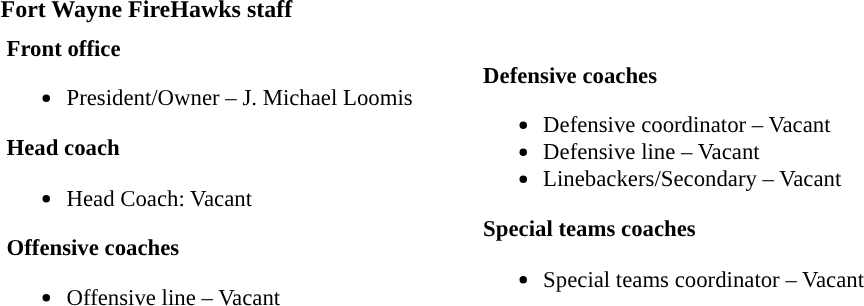<table class="toccolours" style="text-align: left;">
<tr>
<th colspan="7"><strong>Fort Wayne FireHawks staff</strong></th>
</tr>
<tr>
<td colspan=7 align="right"></td>
</tr>
<tr>
<td valign="top"></td>
<td style="font-size: 95%;" valign="top"><strong>Front office</strong><br><ul><li>President/Owner – J. Michael Loomis</li></ul><strong>Head coach</strong><ul><li>Head Coach: Vacant</li></ul><strong>Offensive coaches</strong><ul><li>Offensive line – Vacant</li></ul></td>
<td width="35"> </td>
<td valign="top"></td>
<td style="font-size: 95%;" valign="top"><br><strong>Defensive coaches</strong><ul><li>Defensive coordinator – Vacant</li><li>Defensive line – Vacant</li><li>Linebackers/Secondary – Vacant</li></ul><strong>Special teams coaches</strong><ul><li>Special teams coordinator – Vacant</li></ul></td>
</tr>
</table>
